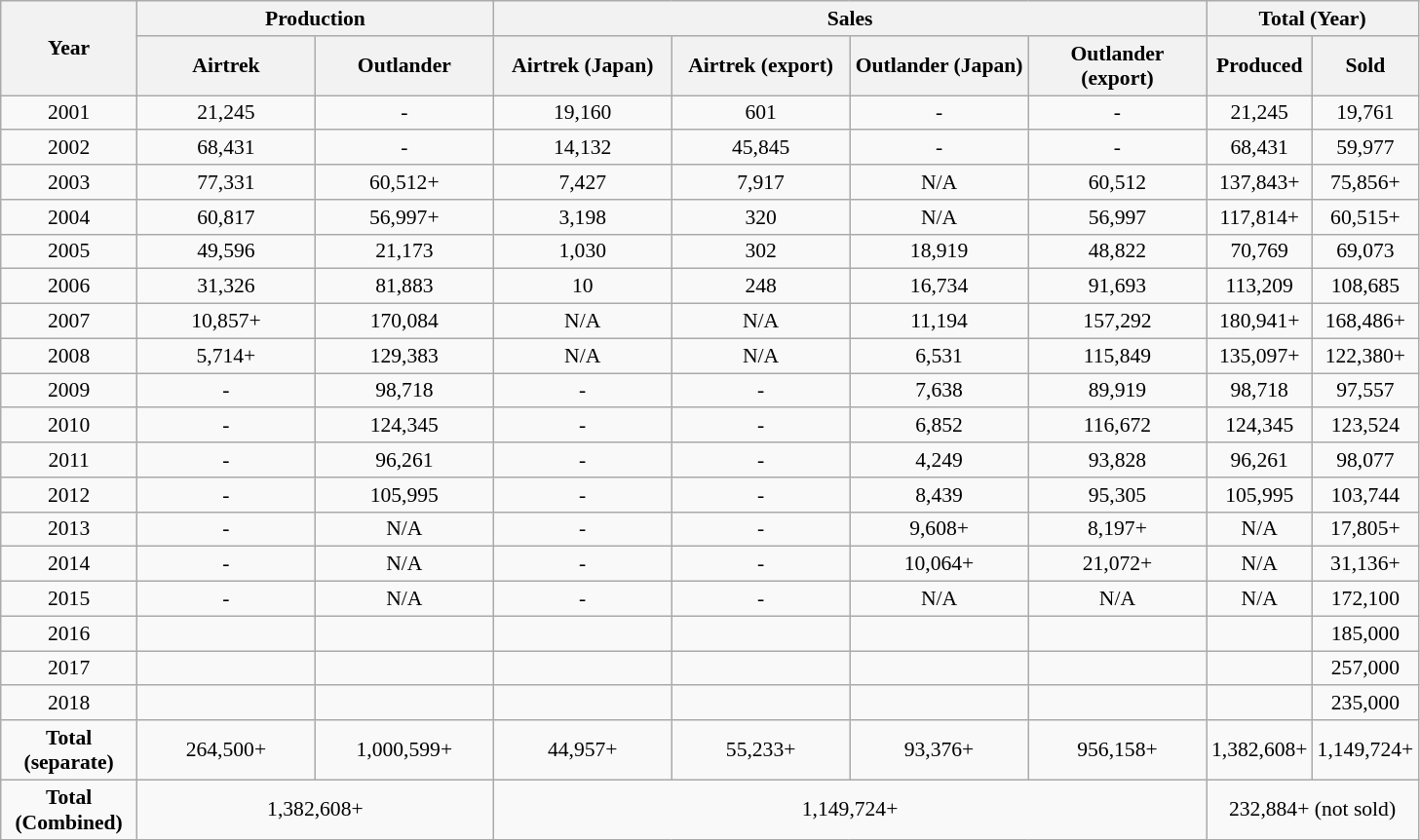<table class="wikitable" style="font-size:90%; text-align:center">
<tr>
<th rowspan=2 style="width:6em">Year</th>
<th colspan=2>Production</th>
<th colspan=4>Sales</th>
<th colspan="2">Total (Year)</th>
</tr>
<tr>
<th style="width:8em">Airtrek</th>
<th style="width:8em">Outlander</th>
<th style="width:8em">Airtrek (Japan)</th>
<th style="width:8em">Airtrek (export)</th>
<th style="width:8em">Outlander (Japan)</th>
<th style="width:8em">Outlander (export)</th>
<th>Produced</th>
<th>Sold</th>
</tr>
<tr>
<td>2001</td>
<td>21,245</td>
<td>-</td>
<td>19,160</td>
<td>601</td>
<td>-</td>
<td>-</td>
<td>21,245</td>
<td>19,761</td>
</tr>
<tr>
<td>2002</td>
<td>68,431</td>
<td>-</td>
<td>14,132</td>
<td>45,845</td>
<td>-</td>
<td>-</td>
<td>68,431</td>
<td>59,977</td>
</tr>
<tr>
<td>2003</td>
<td>77,331</td>
<td>60,512+</td>
<td>7,427</td>
<td>7,917</td>
<td>N/A</td>
<td>60,512</td>
<td>137,843+</td>
<td>75,856+</td>
</tr>
<tr>
<td>2004</td>
<td>60,817</td>
<td>56,997+</td>
<td>3,198</td>
<td>320</td>
<td>N/A</td>
<td>56,997</td>
<td>117,814+</td>
<td>60,515+</td>
</tr>
<tr>
<td>2005</td>
<td>49,596</td>
<td>21,173</td>
<td>1,030</td>
<td>302</td>
<td>18,919</td>
<td>48,822</td>
<td>70,769</td>
<td>69,073</td>
</tr>
<tr>
<td>2006</td>
<td>31,326</td>
<td>81,883</td>
<td>10</td>
<td>248</td>
<td>16,734</td>
<td>91,693</td>
<td>113,209</td>
<td>108,685</td>
</tr>
<tr>
<td>2007</td>
<td>10,857+</td>
<td>170,084</td>
<td>N/A</td>
<td>N/A</td>
<td>11,194</td>
<td>157,292</td>
<td>180,941+</td>
<td>168,486+</td>
</tr>
<tr>
<td>2008</td>
<td>5,714+</td>
<td>129,383</td>
<td>N/A</td>
<td>N/A</td>
<td>6,531</td>
<td>115,849</td>
<td>135,097+</td>
<td>122,380+</td>
</tr>
<tr>
<td>2009</td>
<td>-</td>
<td>98,718</td>
<td>-</td>
<td>-</td>
<td>7,638</td>
<td>89,919</td>
<td>98,718</td>
<td>97,557</td>
</tr>
<tr>
<td>2010</td>
<td>-</td>
<td>124,345</td>
<td>-</td>
<td>-</td>
<td>6,852</td>
<td>116,672</td>
<td>124,345</td>
<td>123,524</td>
</tr>
<tr>
<td>2011</td>
<td>-</td>
<td>96,261</td>
<td>-</td>
<td>-</td>
<td>4,249</td>
<td>93,828</td>
<td>96,261</td>
<td>98,077</td>
</tr>
<tr>
<td>2012</td>
<td>-</td>
<td>105,995</td>
<td>-</td>
<td>-</td>
<td>8,439</td>
<td>95,305</td>
<td>105,995</td>
<td>103,744</td>
</tr>
<tr>
<td>2013</td>
<td>-</td>
<td>N/A</td>
<td>-</td>
<td>-</td>
<td>9,608+</td>
<td>8,197+</td>
<td>N/A</td>
<td>17,805+</td>
</tr>
<tr>
<td>2014</td>
<td>-</td>
<td>N/A</td>
<td>-</td>
<td>-</td>
<td>10,064+</td>
<td>21,072+</td>
<td>N/A</td>
<td>31,136+</td>
</tr>
<tr>
<td>2015</td>
<td>-</td>
<td>N/A</td>
<td>-</td>
<td>-</td>
<td>N/A</td>
<td>N/A</td>
<td>N/A</td>
<td>172,100</td>
</tr>
<tr>
<td>2016</td>
<td></td>
<td></td>
<td></td>
<td></td>
<td></td>
<td></td>
<td></td>
<td>185,000</td>
</tr>
<tr>
<td>2017</td>
<td></td>
<td></td>
<td></td>
<td></td>
<td></td>
<td></td>
<td></td>
<td>257,000</td>
</tr>
<tr>
<td>2018</td>
<td></td>
<td></td>
<td></td>
<td></td>
<td></td>
<td></td>
<td></td>
<td>235,000</td>
</tr>
<tr>
<td><strong>Total (separate)</strong></td>
<td>264,500+</td>
<td>1,000,599+</td>
<td>44,957+</td>
<td>55,233+</td>
<td>93,376+</td>
<td>956,158+</td>
<td>1,382,608+</td>
<td>1,149,724+</td>
</tr>
<tr>
<td><strong>Total (Combined)</strong></td>
<td colspan="2">1,382,608+</td>
<td colspan="4">1,149,724+</td>
<td colspan="2">232,884+ (not sold)</td>
</tr>
</table>
